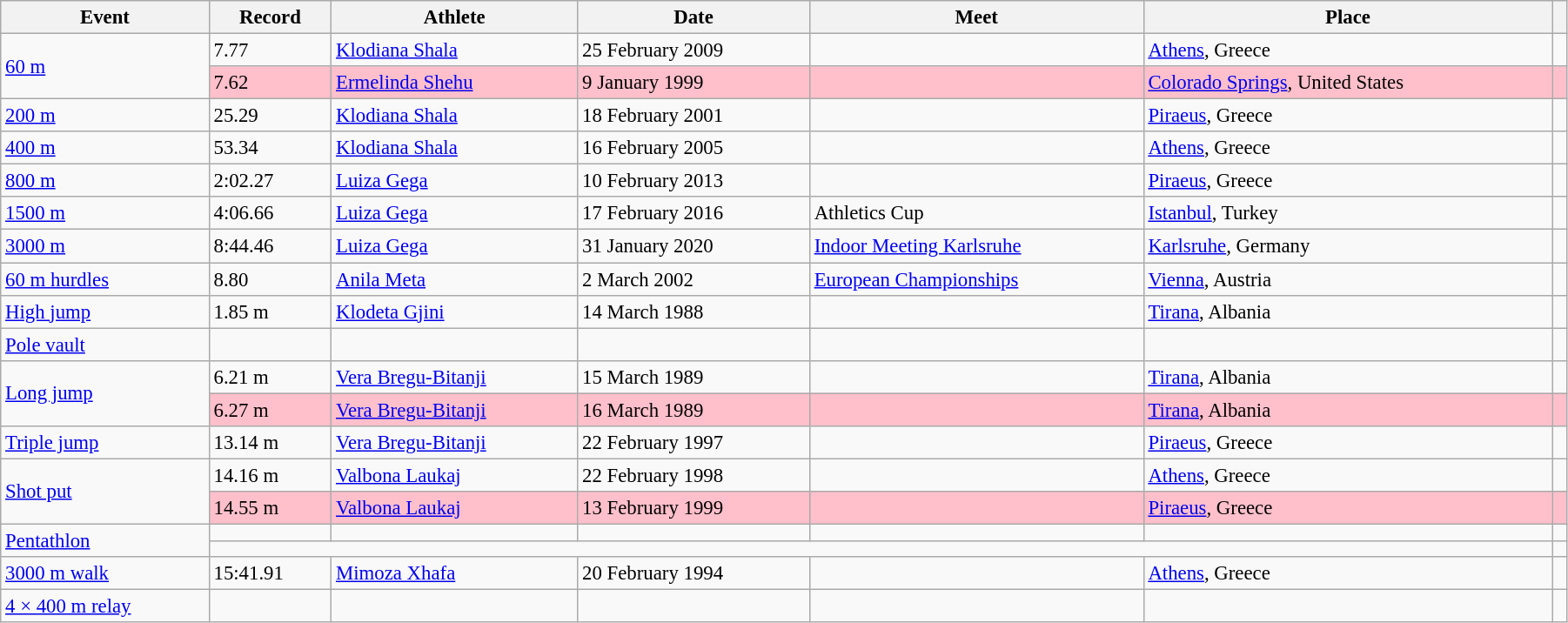<table class="wikitable" style="font-size:95%; width: 95%;">
<tr>
<th>Event</th>
<th>Record</th>
<th>Athlete</th>
<th>Date</th>
<th>Meet</th>
<th>Place</th>
<th></th>
</tr>
<tr>
<td rowspan=2><a href='#'>60 m</a></td>
<td>7.77</td>
<td><a href='#'>Klodiana Shala</a></td>
<td>25 February 2009</td>
<td></td>
<td><a href='#'>Athens</a>, Greece</td>
<td></td>
</tr>
<tr style="background:pink">
<td>7.62  </td>
<td><a href='#'>Ermelinda Shehu</a></td>
<td>9 January 1999</td>
<td></td>
<td><a href='#'>Colorado Springs</a>, United States</td>
<td></td>
</tr>
<tr>
<td><a href='#'>200 m</a></td>
<td>25.29</td>
<td><a href='#'>Klodiana Shala</a></td>
<td>18 February 2001</td>
<td></td>
<td><a href='#'>Piraeus</a>, Greece</td>
<td></td>
</tr>
<tr>
<td><a href='#'>400 m</a></td>
<td>53.34</td>
<td><a href='#'>Klodiana Shala</a></td>
<td>16 February 2005</td>
<td></td>
<td><a href='#'>Athens</a>, Greece</td>
<td></td>
</tr>
<tr>
<td><a href='#'>800 m</a></td>
<td>2:02.27</td>
<td><a href='#'>Luiza Gega</a></td>
<td>10 February 2013</td>
<td></td>
<td><a href='#'>Piraeus</a>, Greece</td>
<td></td>
</tr>
<tr>
<td><a href='#'>1500 m</a></td>
<td>4:06.66</td>
<td><a href='#'>Luiza Gega</a></td>
<td>17 February 2016</td>
<td>Athletics Cup</td>
<td><a href='#'>Istanbul</a>, Turkey</td>
<td></td>
</tr>
<tr>
<td><a href='#'>3000 m</a></td>
<td>8:44.46</td>
<td><a href='#'>Luiza Gega</a></td>
<td>31 January 2020</td>
<td><a href='#'>Indoor Meeting Karlsruhe</a></td>
<td><a href='#'>Karlsruhe</a>, Germany</td>
<td></td>
</tr>
<tr>
<td><a href='#'>60 m hurdles</a></td>
<td>8.80</td>
<td><a href='#'>Anila Meta</a></td>
<td>2 March 2002</td>
<td><a href='#'>European Championships</a></td>
<td><a href='#'>Vienna</a>, Austria</td>
<td></td>
</tr>
<tr>
<td><a href='#'>High jump</a></td>
<td>1.85 m</td>
<td><a href='#'>Klodeta Gjini</a></td>
<td>14 March 1988</td>
<td></td>
<td><a href='#'>Tirana</a>, Albania</td>
<td></td>
</tr>
<tr>
<td><a href='#'>Pole vault</a></td>
<td></td>
<td></td>
<td></td>
<td></td>
<td></td>
<td></td>
</tr>
<tr>
<td rowspan=2><a href='#'>Long jump</a></td>
<td>6.21 m</td>
<td><a href='#'>Vera Bregu-Bitanji</a></td>
<td>15 March 1989</td>
<td></td>
<td><a href='#'>Tirana</a>, Albania</td>
<td></td>
</tr>
<tr style="background:pink">
<td>6.27 m </td>
<td><a href='#'>Vera Bregu-Bitanji</a></td>
<td>16 March 1989</td>
<td></td>
<td><a href='#'>Tirana</a>, Albania</td>
<td></td>
</tr>
<tr>
<td><a href='#'>Triple jump</a></td>
<td>13.14 m</td>
<td><a href='#'>Vera Bregu-Bitanji</a></td>
<td>22 February 1997</td>
<td></td>
<td><a href='#'>Piraeus</a>, Greece</td>
<td></td>
</tr>
<tr>
<td rowspan=2><a href='#'>Shot put</a></td>
<td>14.16 m</td>
<td><a href='#'>Valbona Laukaj</a></td>
<td>22 February 1998</td>
<td></td>
<td><a href='#'>Athens</a>, Greece</td>
<td></td>
</tr>
<tr style="background:pink">
<td>14.55 m </td>
<td><a href='#'>Valbona Laukaj</a></td>
<td>13 February 1999</td>
<td></td>
<td><a href='#'>Piraeus</a>, Greece</td>
<td></td>
</tr>
<tr>
<td rowspan=2><a href='#'>Pentathlon</a></td>
<td></td>
<td></td>
<td></td>
<td></td>
<td></td>
<td></td>
</tr>
<tr>
<td colspan=5></td>
<td></td>
</tr>
<tr>
<td><a href='#'>3000 m walk</a></td>
<td>15:41.91</td>
<td><a href='#'>Mimoza Xhafa</a></td>
<td>20 February 1994</td>
<td></td>
<td><a href='#'>Athens</a>, Greece</td>
<td></td>
</tr>
<tr>
<td><a href='#'>4 × 400 m relay</a></td>
<td></td>
<td></td>
<td></td>
<td></td>
<td></td>
<td></td>
</tr>
</table>
